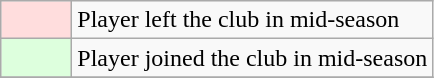<table class="wikitable">
<tr>
<td width=40; style="background-color:#ffdddd"></td>
<td>Player left the club in mid-season</td>
</tr>
<tr>
<td width=40; style="background-color:#ddffdd"></td>
<td>Player joined the club in mid-season</td>
</tr>
<tr>
</tr>
</table>
